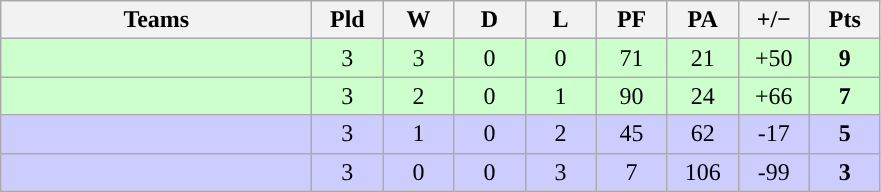<table class="wikitable" style="text-align: center;">
<tr>
<th width="200">Teams</th>
<th width="40">Pld</th>
<th width="40">W</th>
<th width="40">D</th>
<th width="40">L</th>
<th width="40">PF</th>
<th width="40">PA</th>
<th width="40">+/−</th>
<th width="40">Pts</th>
</tr>
<tr style="background:#ccffcc">
<td align=left></td>
<td>3</td>
<td>3</td>
<td>0</td>
<td>0</td>
<td>71</td>
<td>21</td>
<td>+50</td>
<td><strong>9</strong></td>
</tr>
<tr style="background:#ccffcc">
<td align=left></td>
<td>3</td>
<td>2</td>
<td>0</td>
<td>1</td>
<td>90</td>
<td>24</td>
<td>+66</td>
<td><strong>7</strong></td>
</tr>
<tr style="background:#ccccff">
<td align=left></td>
<td>3</td>
<td>1</td>
<td>0</td>
<td>2</td>
<td>45</td>
<td>62</td>
<td>-17</td>
<td><strong>5</strong></td>
</tr>
<tr style="background:#ccccff">
<td align=left></td>
<td>3</td>
<td>0</td>
<td>0</td>
<td>3</td>
<td>7</td>
<td>106</td>
<td>-99</td>
<td><strong>3</strong></td>
</tr>
</table>
